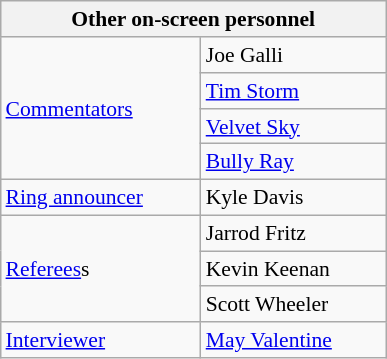<table align="right" class="wikitable" style="border:1px; font-size:90%; margin-left:1em;">
<tr>
<th width="250" colspan="2"><strong>Other on-screen personnel</strong></th>
</tr>
<tr>
<td rowspan="4"><a href='#'>Commentators</a></td>
<td>Joe Galli</td>
</tr>
<tr>
<td><a href='#'>Tim Storm</a></td>
</tr>
<tr>
<td><a href='#'>Velvet Sky</a><br></td>
</tr>
<tr>
<td><a href='#'>Bully Ray</a><br></td>
</tr>
<tr>
<td rowspan="1"><a href='#'>Ring announcer</a></td>
<td>Kyle Davis</td>
</tr>
<tr>
<td rowspan="3"><a href='#'>Referees</a>s</td>
<td>Jarrod Fritz</td>
</tr>
<tr>
<td>Kevin Keenan</td>
</tr>
<tr>
<td>Scott Wheeler</td>
</tr>
<tr>
<td rowspan="1"><a href='#'>Interviewer</a></td>
<td><a href='#'>May Valentine</a></td>
</tr>
</table>
